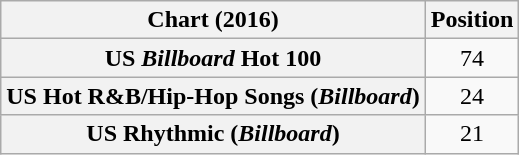<table class="wikitable plainrowheaders sortable" style="text-align:center;">
<tr>
<th>Chart (2016)</th>
<th>Position</th>
</tr>
<tr>
<th scope="row">US <em>Billboard</em> Hot 100</th>
<td>74</td>
</tr>
<tr>
<th scope="row">US Hot R&B/Hip-Hop Songs (<em>Billboard</em>)</th>
<td>24</td>
</tr>
<tr>
<th scope="row">US Rhythmic (<em>Billboard</em>)</th>
<td>21</td>
</tr>
</table>
